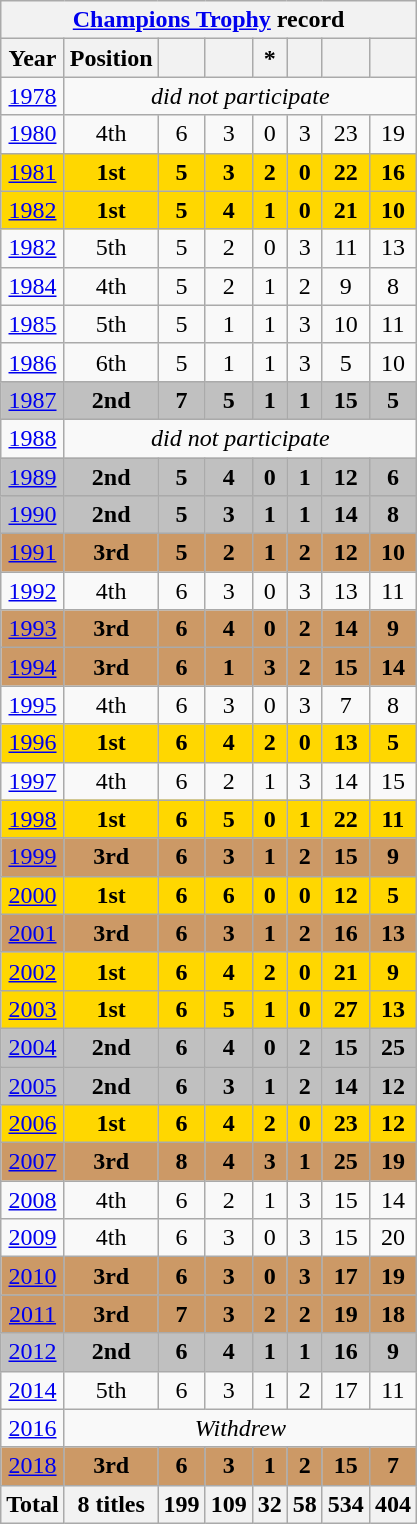<table class="wikitable" style="text-align: center;">
<tr>
<th colspan=8><a href='#'>Champions Trophy</a> record</th>
</tr>
<tr>
<th>Year</th>
<th>Position</th>
<th></th>
<th></th>
<th>*</th>
<th></th>
<th></th>
<th></th>
</tr>
<tr>
<td> <a href='#'>1978</a></td>
<td colspan=7><em>did not participate</em></td>
</tr>
<tr>
<td> <a href='#'>1980</a></td>
<td>4th</td>
<td>6</td>
<td>3</td>
<td>0</td>
<td>3</td>
<td>23</td>
<td>19</td>
</tr>
<tr bgcolor=gold>
<td> <a href='#'>1981</a></td>
<td><strong>1st</strong></td>
<td><strong>5</strong></td>
<td><strong>3</strong></td>
<td><strong>2</strong></td>
<td><strong>0</strong></td>
<td><strong>22</strong></td>
<td><strong>16</strong></td>
</tr>
<tr bgcolor=gold>
<td> <a href='#'>1982</a></td>
<td><strong>1st</strong></td>
<td><strong>5</strong></td>
<td><strong>4</strong></td>
<td><strong>1</strong></td>
<td><strong>0</strong></td>
<td><strong>21</strong></td>
<td><strong>10</strong></td>
</tr>
<tr>
<td> <a href='#'>1982</a></td>
<td>5th</td>
<td>5</td>
<td>2</td>
<td>0</td>
<td>3</td>
<td>11</td>
<td>13</td>
</tr>
<tr>
<td> <a href='#'>1984</a></td>
<td>4th</td>
<td>5</td>
<td>2</td>
<td>1</td>
<td>2</td>
<td>9</td>
<td>8</td>
</tr>
<tr>
<td> <a href='#'>1985</a></td>
<td>5th</td>
<td>5</td>
<td>1</td>
<td>1</td>
<td>3</td>
<td>10</td>
<td>11</td>
</tr>
<tr>
<td> <a href='#'>1986</a></td>
<td>6th</td>
<td>5</td>
<td>1</td>
<td>1</td>
<td>3</td>
<td>5</td>
<td>10</td>
</tr>
<tr bgcolor=silver>
<td> <a href='#'>1987</a></td>
<td><strong>2nd</strong></td>
<td><strong>7</strong></td>
<td><strong>5</strong></td>
<td><strong>1</strong></td>
<td><strong>1</strong></td>
<td><strong>15</strong></td>
<td><strong>5</strong></td>
</tr>
<tr>
<td> <a href='#'>1988</a></td>
<td colspan=7><em>did not participate</em></td>
</tr>
<tr bgcolor=silver>
<td> <a href='#'>1989</a></td>
<td><strong>2nd</strong></td>
<td><strong>5</strong></td>
<td><strong>4</strong></td>
<td><strong>0</strong></td>
<td><strong>1</strong></td>
<td><strong>12</strong></td>
<td><strong>6</strong></td>
</tr>
<tr bgcolor=silver>
<td> <a href='#'>1990</a></td>
<td><strong>2nd</strong></td>
<td><strong>5</strong></td>
<td><strong>3</strong></td>
<td><strong>1</strong></td>
<td><strong>1</strong></td>
<td><strong>14</strong></td>
<td><strong>8</strong></td>
</tr>
<tr bgcolor=cc9966>
<td> <a href='#'>1991</a></td>
<td><strong>3rd</strong></td>
<td><strong>5</strong></td>
<td><strong>2</strong></td>
<td><strong>1</strong></td>
<td><strong>2</strong></td>
<td><strong>12</strong></td>
<td><strong>10</strong></td>
</tr>
<tr>
<td> <a href='#'>1992</a></td>
<td>4th</td>
<td>6</td>
<td>3</td>
<td>0</td>
<td>3</td>
<td>13</td>
<td>11</td>
</tr>
<tr bgcolor=cc9966>
<td> <a href='#'>1993</a></td>
<td><strong>3rd</strong></td>
<td><strong>6</strong></td>
<td><strong>4</strong></td>
<td><strong>0</strong></td>
<td><strong>2</strong></td>
<td><strong>14</strong></td>
<td><strong>9</strong></td>
</tr>
<tr bgcolor=cc9966>
<td> <a href='#'>1994</a></td>
<td><strong>3rd</strong></td>
<td><strong>6</strong></td>
<td><strong>1</strong></td>
<td><strong>3</strong></td>
<td><strong>2</strong></td>
<td><strong>15</strong></td>
<td><strong>14</strong></td>
</tr>
<tr>
<td> <a href='#'>1995</a></td>
<td>4th</td>
<td>6</td>
<td>3</td>
<td>0</td>
<td>3</td>
<td>7</td>
<td>8</td>
</tr>
<tr bgcolor=gold>
<td> <a href='#'>1996</a></td>
<td><strong>1st</strong></td>
<td><strong>6</strong></td>
<td><strong>4</strong></td>
<td><strong>2</strong></td>
<td><strong>0</strong></td>
<td><strong>13</strong></td>
<td><strong>5</strong></td>
</tr>
<tr>
<td> <a href='#'>1997</a></td>
<td>4th</td>
<td>6</td>
<td>2</td>
<td>1</td>
<td>3</td>
<td>14</td>
<td>15</td>
</tr>
<tr bgcolor=gold>
<td> <a href='#'>1998</a></td>
<td><strong>1st</strong></td>
<td><strong>6</strong></td>
<td><strong>5</strong></td>
<td><strong>0</strong></td>
<td><strong>1</strong></td>
<td><strong>22</strong></td>
<td><strong>11</strong></td>
</tr>
<tr bgcolor=cc9966>
<td> <a href='#'>1999</a></td>
<td><strong>3rd</strong></td>
<td><strong>6</strong></td>
<td><strong>3</strong></td>
<td><strong>1</strong></td>
<td><strong>2</strong></td>
<td><strong>15</strong></td>
<td><strong>9</strong></td>
</tr>
<tr bgcolor=gold>
<td> <a href='#'>2000</a></td>
<td><strong>1st</strong></td>
<td><strong>6</strong></td>
<td><strong>6</strong></td>
<td><strong>0</strong></td>
<td><strong>0</strong></td>
<td><strong>12</strong></td>
<td><strong>5</strong></td>
</tr>
<tr bgcolor=cc9966>
<td> <a href='#'>2001</a></td>
<td><strong>3rd</strong></td>
<td><strong>6</strong></td>
<td><strong>3</strong></td>
<td><strong>1</strong></td>
<td><strong>2</strong></td>
<td><strong>16</strong></td>
<td><strong>13</strong></td>
</tr>
<tr bgcolor=gold>
<td> <a href='#'>2002</a></td>
<td><strong>1st</strong></td>
<td><strong>6</strong></td>
<td><strong>4</strong></td>
<td><strong>2</strong></td>
<td><strong>0</strong></td>
<td><strong>21</strong></td>
<td><strong>9</strong></td>
</tr>
<tr bgcolor=gold>
<td> <a href='#'>2003</a></td>
<td><strong>1st</strong></td>
<td><strong>6</strong></td>
<td><strong>5</strong></td>
<td><strong>1</strong></td>
<td><strong>0</strong></td>
<td><strong>27</strong></td>
<td><strong>13</strong></td>
</tr>
<tr bgcolor=silver>
<td> <a href='#'>2004</a></td>
<td><strong>2nd</strong></td>
<td><strong>6</strong></td>
<td><strong>4</strong></td>
<td><strong>0</strong></td>
<td><strong>2</strong></td>
<td><strong>15</strong></td>
<td><strong>25</strong></td>
</tr>
<tr bgcolor=silver>
<td> <a href='#'>2005</a></td>
<td><strong>2nd</strong></td>
<td><strong>6</strong></td>
<td><strong>3</strong></td>
<td><strong>1</strong></td>
<td><strong>2</strong></td>
<td><strong>14</strong></td>
<td><strong>12</strong></td>
</tr>
<tr bgcolor=gold>
<td> <a href='#'>2006</a></td>
<td><strong>1st</strong></td>
<td><strong>6</strong></td>
<td><strong>4</strong></td>
<td><strong>2</strong></td>
<td><strong>0</strong></td>
<td><strong>23</strong></td>
<td><strong>12</strong></td>
</tr>
<tr bgcolor=cc9966>
<td> <a href='#'>2007</a></td>
<td><strong>3rd</strong></td>
<td><strong>8</strong></td>
<td><strong>4</strong></td>
<td><strong>3</strong></td>
<td><strong>1</strong></td>
<td><strong>25</strong></td>
<td><strong>19</strong></td>
</tr>
<tr>
<td> <a href='#'>2008</a></td>
<td>4th</td>
<td>6</td>
<td>2</td>
<td>1</td>
<td>3</td>
<td>15</td>
<td>14</td>
</tr>
<tr>
<td> <a href='#'>2009</a></td>
<td>4th</td>
<td>6</td>
<td>3</td>
<td>0</td>
<td>3</td>
<td>15</td>
<td>20</td>
</tr>
<tr bgcolor=cc9966>
<td> <a href='#'>2010</a></td>
<td><strong>3rd</strong></td>
<td><strong>6</strong></td>
<td><strong>3</strong></td>
<td><strong>0</strong></td>
<td><strong>3</strong></td>
<td><strong>17</strong></td>
<td><strong>19</strong></td>
</tr>
<tr bgcolor=cc9966>
<td> <a href='#'>2011</a></td>
<td><strong>3rd</strong></td>
<td><strong>7</strong></td>
<td><strong>3</strong></td>
<td><strong>2</strong></td>
<td><strong>2</strong></td>
<td><strong>19</strong></td>
<td><strong>18</strong></td>
</tr>
<tr bgcolor=silver>
<td> <a href='#'>2012</a></td>
<td><strong>2nd</strong></td>
<td><strong>6</strong></td>
<td><strong>4</strong></td>
<td><strong>1</strong></td>
<td><strong>1</strong></td>
<td><strong>16</strong></td>
<td><strong>9</strong></td>
</tr>
<tr>
<td> <a href='#'>2014</a></td>
<td>5th</td>
<td>6</td>
<td>3</td>
<td>1</td>
<td>2</td>
<td>17</td>
<td>11</td>
</tr>
<tr>
<td> <a href='#'>2016</a></td>
<td colspan=7><em>Withdrew</em></td>
</tr>
<tr bgcolor=cc9966>
<td> <a href='#'>2018</a></td>
<td><strong>3rd</strong></td>
<td><strong>6</strong></td>
<td><strong>3</strong></td>
<td><strong>1</strong></td>
<td><strong>2</strong></td>
<td><strong>15</strong></td>
<td><strong>7</strong></td>
</tr>
<tr>
<th>Total</th>
<th>8 titles</th>
<th>199</th>
<th>109</th>
<th>32</th>
<th>58</th>
<th>534</th>
<th>404</th>
</tr>
</table>
